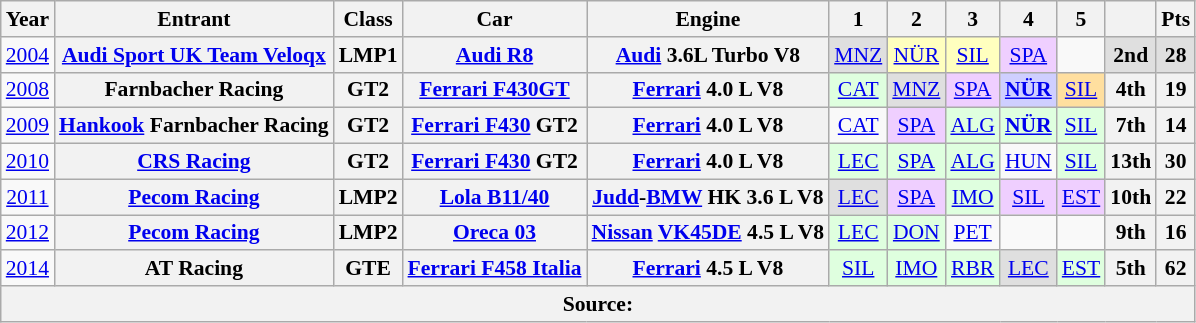<table class="wikitable" style="text-align:center; font-size:90%">
<tr>
<th>Year</th>
<th>Entrant</th>
<th>Class</th>
<th>Car</th>
<th>Engine</th>
<th>1</th>
<th>2</th>
<th>3</th>
<th>4</th>
<th>5</th>
<th></th>
<th>Pts</th>
</tr>
<tr>
<td><a href='#'>2004</a></td>
<th><a href='#'>Audi Sport UK Team Veloqx</a></th>
<th>LMP1</th>
<th><a href='#'>Audi R8</a></th>
<th><a href='#'>Audi</a> 3.6L Turbo V8</th>
<td style="background:#DFDFDF;"><a href='#'>MNZ</a><br></td>
<td style="background:#FFFFBF;"><a href='#'>NÜR</a><br></td>
<td style="background:#FFFFBF;"><a href='#'>SIL</a><br></td>
<td style="background:#EFCFFF;"><a href='#'>SPA</a><br></td>
<td></td>
<th style="background:#DFDFDF;">2nd</th>
<th style="background:#DFDFDF;">28</th>
</tr>
<tr>
<td><a href='#'>2008</a></td>
<th>Farnbacher Racing</th>
<th>GT2</th>
<th><a href='#'>Ferrari F430GT</a></th>
<th><a href='#'>Ferrari</a> 4.0 L V8</th>
<td style="background:#DFFFDF;"><a href='#'>CAT</a><br></td>
<td style="background:#DFDFDF;"><a href='#'>MNZ</a><br></td>
<td style="background:#EFCFFF;"><a href='#'>SPA</a><br></td>
<td style="background:#CFCFFF;"><strong><a href='#'>NÜR</a></strong><br></td>
<td style="background:#FFDF9F;"><a href='#'>SIL</a><br></td>
<th>4th</th>
<th>19</th>
</tr>
<tr>
<td><a href='#'>2009</a></td>
<th><a href='#'>Hankook</a> Farnbacher Racing</th>
<th>GT2</th>
<th><a href='#'>Ferrari F430</a> GT2</th>
<th><a href='#'>Ferrari</a> 4.0 L V8</th>
<td><a href='#'>CAT</a></td>
<td style="background:#EFCFFF;"><a href='#'>SPA</a><br></td>
<td style="background:#DFFFDF;"><a href='#'>ALG</a><br></td>
<td style="background:#DFFFDF;"><strong><a href='#'>NÜR</a></strong><br></td>
<td style="background:#DFFFDF;"><a href='#'>SIL</a><br></td>
<th>7th</th>
<th>14</th>
</tr>
<tr>
<td><a href='#'>2010</a></td>
<th><a href='#'>CRS Racing</a></th>
<th>GT2</th>
<th><a href='#'>Ferrari F430</a> GT2</th>
<th><a href='#'>Ferrari</a> 4.0 L V8</th>
<td style="background:#DFFFDF;"><a href='#'>LEC</a><br></td>
<td style="background:#DFFFDF;"><a href='#'>SPA</a><br></td>
<td style="background:#DFFFDF;"><a href='#'>ALG</a><br></td>
<td><a href='#'>HUN</a></td>
<td style="background:#DFFFDF;"><a href='#'>SIL</a><br></td>
<th>13th</th>
<th>30</th>
</tr>
<tr>
<td><a href='#'>2011</a></td>
<th><a href='#'>Pecom Racing</a></th>
<th>LMP2</th>
<th><a href='#'>Lola B11/40</a></th>
<th><a href='#'>Judd</a>-<a href='#'>BMW</a> HK 3.6 L V8</th>
<td style="background:#DFDFDF;"><a href='#'>LEC</a><br></td>
<td style="background:#EFCFFF;"><a href='#'>SPA</a><br></td>
<td style="background:#DFFFDF;"><a href='#'>IMO</a><br></td>
<td style="background:#EFCFFF;"><a href='#'>SIL</a><br></td>
<td style="background:#EFCFFF;"><a href='#'>EST</a><br></td>
<th>10th</th>
<th>22</th>
</tr>
<tr>
<td><a href='#'>2012</a></td>
<th><a href='#'>Pecom Racing</a></th>
<th>LMP2</th>
<th><a href='#'>Oreca 03</a></th>
<th><a href='#'>Nissan</a> <a href='#'>VK45DE</a> 4.5 L V8</th>
<td style="background:#DFFFDF;"><a href='#'>LEC</a><br></td>
<td style="background:#DFFFDF;"><a href='#'>DON</a><br></td>
<td><a href='#'>PET</a></td>
<td></td>
<td></td>
<th>9th</th>
<th>16</th>
</tr>
<tr>
<td><a href='#'>2014</a></td>
<th>AT Racing</th>
<th>GTE</th>
<th><a href='#'>Ferrari F458 Italia</a></th>
<th><a href='#'>Ferrari</a> 4.5 L V8</th>
<td style="background:#DFFFDF;"><a href='#'>SIL</a><br></td>
<td style="background:#DFFFDF;"><a href='#'>IMO</a><br></td>
<td style="background:#DFFFDF;"><a href='#'>RBR</a><br></td>
<td style="background:#DFDFDF;"><a href='#'>LEC</a><br></td>
<td style="background:#DFFFDF;"><a href='#'>EST</a><br></td>
<th>5th</th>
<th>62</th>
</tr>
<tr>
<th colspan="12">Source:</th>
</tr>
</table>
